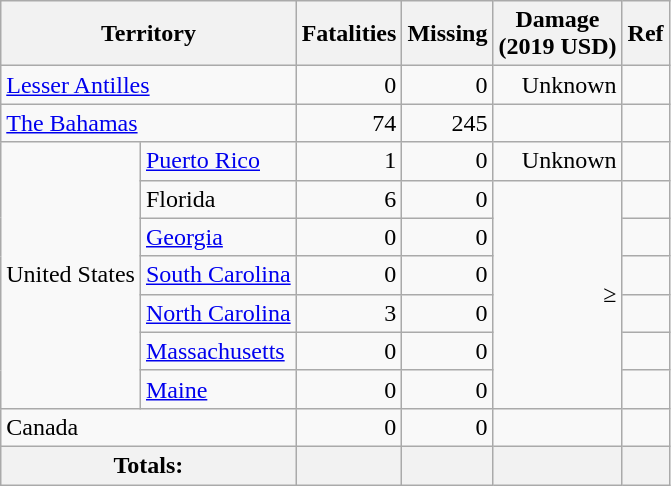<table class="wikitable sortable floatright">
<tr>
<th colspan="2">Territory</th>
<th>Fatalities</th>
<th>Missing</th>
<th>Damage<br>(2019 USD)</th>
<th class="unsortable">Ref</th>
</tr>
<tr style="text-align:right;">
<td colspan="2" scope="row" style="text-align: left;"><a href='#'>Lesser Antilles</a></td>
<td>0</td>
<td>0</td>
<td>Unknown </td>
<td></td>
</tr>
<tr style="text-align:right;">
<td colspan="2" scope="row" style="text-align: left;"><a href='#'>The Bahamas</a></td>
<td>74</td>
<td>245</td>
<td></td>
<td></td>
</tr>
<tr style="text-align:right;">
<td rowspan="7" scope="row" style="text-align: left;">United States</td>
<td scope="row" style="text-align: left;"><a href='#'>Puerto Rico</a></td>
<td>1</td>
<td>0</td>
<td>Unknown </td>
<td></td>
</tr>
<tr style="text-align:right;">
<td scope="row" style="text-align: left;">Florida</td>
<td>6</td>
<td>0</td>
<td rowspan=6>≥</td>
<td></td>
</tr>
<tr style="text-align:right;">
<td scope="row" style="text-align: left;"><a href='#'>Georgia</a></td>
<td>0</td>
<td>0</td>
<td></td>
</tr>
<tr style="text-align:right;">
<td scope="row" style="text-align: left;"><a href='#'>South Carolina</a></td>
<td>0</td>
<td>0</td>
<td></td>
</tr>
<tr style="text-align:right;">
<td scope="row" style="text-align: left;"><a href='#'>North Carolina</a></td>
<td>3</td>
<td>0</td>
<td></td>
</tr>
<tr style="text-align:right;">
<td scope="row" style="text-align: left;"><a href='#'>Massachusetts</a></td>
<td>0</td>
<td>0</td>
<td></td>
</tr>
<tr style="text-align: right;">
<td scope="row" style="text-align: left;"><a href='#'>Maine</a></td>
<td>0</td>
<td>0</td>
<td></td>
</tr>
<tr style="text-align:right;">
<td colspan="2" scope="row" style="text-align: left;">Canada</td>
<td>0</td>
<td>0</td>
<td></td>
<td></td>
</tr>
<tr class="sortbottom">
<th colspan="2" scope="row" style="text-align: lefit;">Totals:</th>
<th style="text-align:right;"></th>
<th style="text-align:right;"></th>
<th style="text-align:right;"></th>
<th></th>
</tr>
</table>
